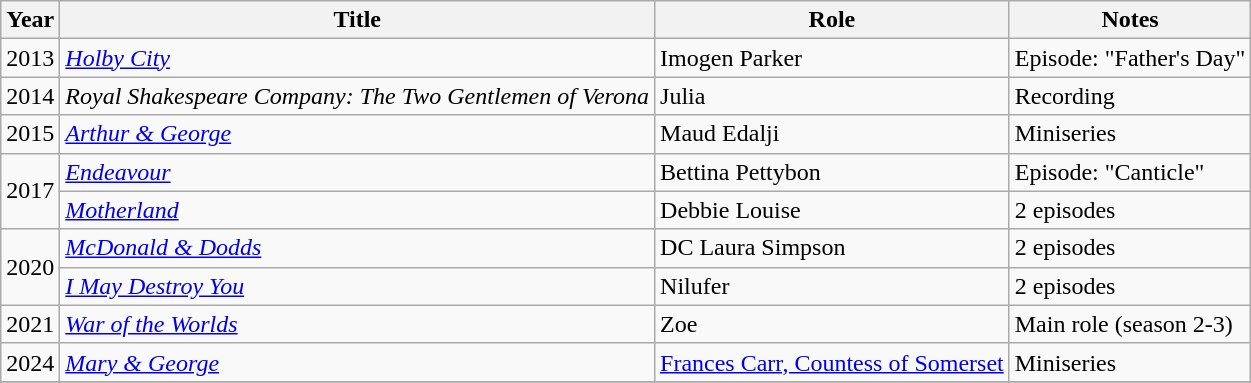<table class="wikitable sortable">
<tr>
<th>Year</th>
<th>Title</th>
<th>Role</th>
<th class="unsortable">Notes</th>
</tr>
<tr>
<td>2013</td>
<td><em><a href='#'>Holby City</a></em></td>
<td>Imogen Parker</td>
<td>Episode: "Father's Day"</td>
</tr>
<tr>
<td>2014</td>
<td><em>Royal Shakespeare Company: The Two Gentlemen of Verona</em></td>
<td>Julia</td>
<td>Recording</td>
</tr>
<tr>
<td>2015</td>
<td><em><a href='#'>Arthur & George</a></em></td>
<td>Maud Edalji</td>
<td>Miniseries</td>
</tr>
<tr>
<td rowspan="2">2017</td>
<td><em><a href='#'>Endeavour</a></em></td>
<td>Bettina Pettybon</td>
<td>Episode: "Canticle"</td>
</tr>
<tr>
<td><em><a href='#'>Motherland</a></em></td>
<td>Debbie Louise</td>
<td>2 episodes</td>
</tr>
<tr>
<td rowspan="2">2020</td>
<td><em><a href='#'>McDonald & Dodds</a></em></td>
<td>DC Laura Simpson</td>
<td>2 episodes</td>
</tr>
<tr>
<td><em><a href='#'>I May Destroy You</a></em></td>
<td>Nilufer</td>
<td>2 episodes</td>
</tr>
<tr>
<td>2021</td>
<td><em><a href='#'>War of the Worlds</a></em></td>
<td>Zoe</td>
<td>Main role (season 2-3)</td>
</tr>
<tr>
<td>2024</td>
<td><em><a href='#'>Mary & George</a></em></td>
<td><a href='#'>Frances Carr, Countess of Somerset</a></td>
<td>Miniseries</td>
</tr>
<tr>
</tr>
</table>
